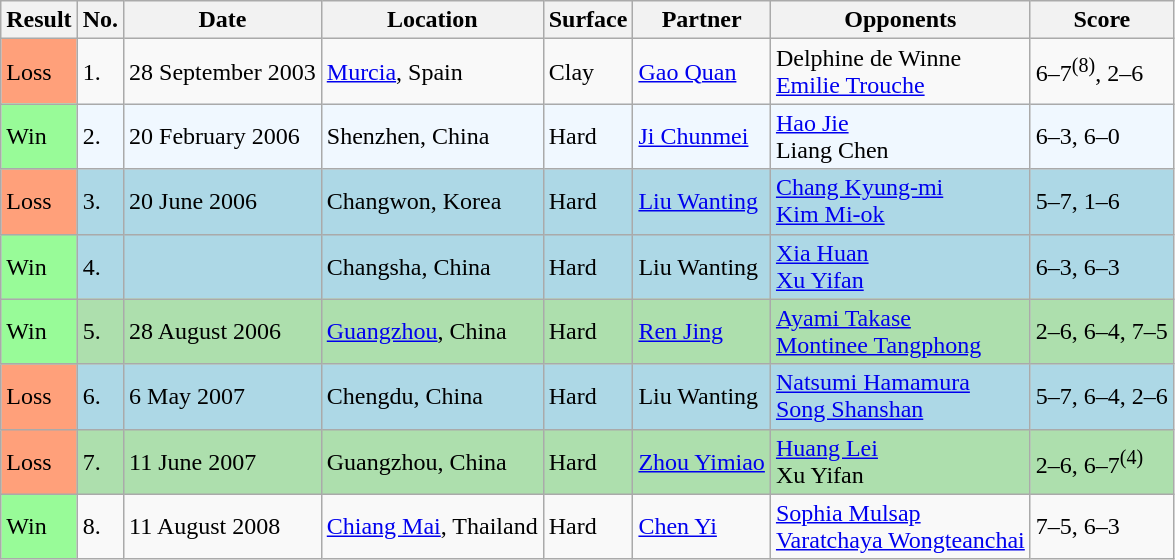<table class="sortable wikitable">
<tr>
<th>Result</th>
<th class="unsortable">No.</th>
<th>Date</th>
<th>Location</th>
<th>Surface</th>
<th>Partner</th>
<th>Opponents</th>
<th class="unsortable">Score</th>
</tr>
<tr>
<td bgcolor="FFA07A">Loss</td>
<td>1.</td>
<td>28 September 2003</td>
<td><a href='#'>Murcia</a>, Spain</td>
<td>Clay</td>
<td> <a href='#'>Gao Quan</a></td>
<td> Delphine de Winne <br>  <a href='#'>Emilie Trouche</a></td>
<td>6–7<sup>(8)</sup>, 2–6</td>
</tr>
<tr bgcolor="#f0f8ff">
<td bgcolor="98FB98">Win</td>
<td>2.</td>
<td>20 February 2006</td>
<td>Shenzhen, China</td>
<td>Hard</td>
<td> <a href='#'>Ji Chunmei</a></td>
<td> <a href='#'>Hao Jie</a> <br>  Liang Chen</td>
<td>6–3, 6–0</td>
</tr>
<tr bgcolor=lightblue>
<td bgcolor="FFA07A">Loss</td>
<td>3.</td>
<td>20 June 2006</td>
<td>Changwon, Korea</td>
<td>Hard</td>
<td> <a href='#'>Liu Wanting</a></td>
<td> <a href='#'>Chang Kyung-mi</a> <br>  <a href='#'>Kim Mi-ok</a></td>
<td>5–7, 1–6</td>
</tr>
<tr bgcolor=lightblue>
<td bgcolor=98FB98>Win</td>
<td>4.</td>
<td></td>
<td>Changsha, China</td>
<td>Hard</td>
<td> Liu Wanting</td>
<td> <a href='#'>Xia Huan</a> <br>  <a href='#'>Xu Yifan</a></td>
<td>6–3, 6–3</td>
</tr>
<tr style="background:#addfad;">
<td bgcolor=98FB98>Win</td>
<td>5.</td>
<td>28 August 2006</td>
<td><a href='#'>Guangzhou</a>, China</td>
<td>Hard</td>
<td> <a href='#'>Ren Jing</a></td>
<td> <a href='#'>Ayami Takase</a> <br>  <a href='#'>Montinee Tangphong</a></td>
<td>2–6, 6–4, 7–5</td>
</tr>
<tr bgcolor=lightblue>
<td bgcolor="FFA07A">Loss</td>
<td>6.</td>
<td>6 May 2007</td>
<td>Chengdu, China</td>
<td>Hard</td>
<td> Liu Wanting</td>
<td> <a href='#'>Natsumi Hamamura</a> <br>  <a href='#'>Song Shanshan</a></td>
<td>5–7, 6–4, 2–6</td>
</tr>
<tr style="background:#addfad;">
<td bgcolor="FFA07A">Loss</td>
<td>7.</td>
<td>11 June 2007</td>
<td>Guangzhou, China</td>
<td>Hard</td>
<td> <a href='#'>Zhou Yimiao</a></td>
<td> <a href='#'>Huang Lei</a> <br>  Xu Yifan</td>
<td>2–6, 6–7<sup>(4)</sup></td>
</tr>
<tr>
<td bgcolor="98FB98">Win</td>
<td>8.</td>
<td>11 August 2008</td>
<td><a href='#'>Chiang Mai</a>, Thailand</td>
<td>Hard</td>
<td> <a href='#'>Chen Yi</a></td>
<td> <a href='#'>Sophia Mulsap</a> <br>  <a href='#'>Varatchaya Wongteanchai</a></td>
<td>7–5, 6–3</td>
</tr>
</table>
